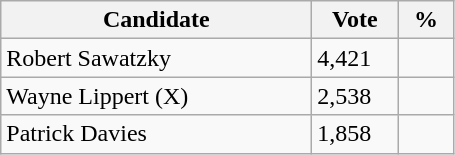<table class="wikitable">
<tr>
<th bgcolor="#DDDDFF" width="200px">Candidate</th>
<th bgcolor="#DDDDFF" width="50px">Vote</th>
<th bgcolor="#DDDDFF" width="30px">%</th>
</tr>
<tr>
<td>Robert Sawatzky</td>
<td>4,421</td>
<td></td>
</tr>
<tr>
<td>Wayne Lippert (X)</td>
<td>2,538</td>
<td></td>
</tr>
<tr>
<td>Patrick Davies</td>
<td>1,858</td>
<td></td>
</tr>
</table>
